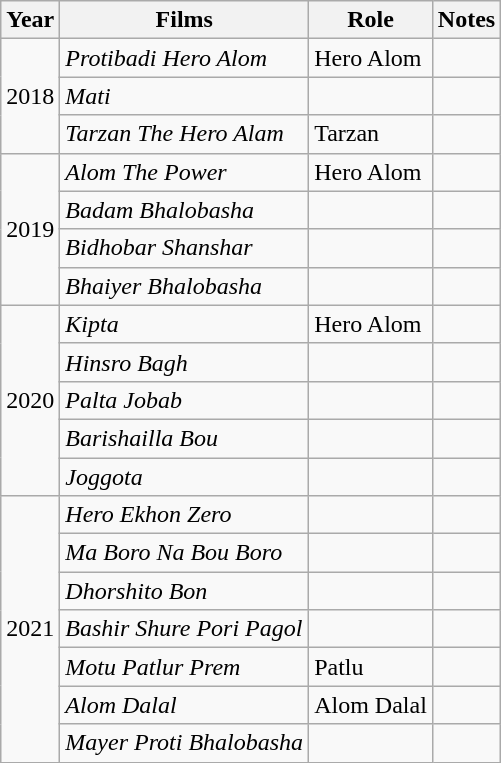<table class="wikitable">
<tr>
<th>Year</th>
<th>Films</th>
<th>Role</th>
<th>Notes</th>
</tr>
<tr>
<td rowspan="3">2018</td>
<td><em>Protibadi Hero Alom</em></td>
<td>Hero Alom</td>
<td></td>
</tr>
<tr>
<td><em>Mati</em></td>
<td></td>
<td></td>
</tr>
<tr>
<td><em>Tarzan The Hero Alam</em></td>
<td>Tarzan</td>
<td></td>
</tr>
<tr>
<td rowspan="4">2019</td>
<td><em>Alom The Power</em></td>
<td>Hero Alom</td>
<td></td>
</tr>
<tr>
<td><em>Badam Bhalobasha</em></td>
<td></td>
<td></td>
</tr>
<tr>
<td><em>Bidhobar Shanshar</em></td>
<td></td>
<td></td>
</tr>
<tr>
<td><em>Bhaiyer Bhalobasha</em></td>
<td></td>
<td></td>
</tr>
<tr>
<td rowspan="5">2020</td>
<td><em>Kipta</em></td>
<td>Hero Alom</td>
<td></td>
</tr>
<tr>
<td><em>Hinsro Bagh</em></td>
<td></td>
<td></td>
</tr>
<tr>
<td><em>Palta Jobab</em></td>
<td></td>
<td></td>
</tr>
<tr>
<td><em>Barishailla Bou</em></td>
<td></td>
<td></td>
</tr>
<tr>
<td><em>Joggota</em></td>
<td></td>
<td></td>
</tr>
<tr>
<td rowspan="7">2021</td>
<td><em>Hero Ekhon Zero</em></td>
<td></td>
<td></td>
</tr>
<tr>
<td><em>Ma Boro Na Bou Boro</em></td>
<td></td>
<td></td>
</tr>
<tr>
<td><em>Dhorshito Bon</em></td>
<td></td>
<td></td>
</tr>
<tr>
<td><em>Bashir Shure Pori Pagol</em></td>
<td></td>
<td></td>
</tr>
<tr>
<td><em>Motu Patlur Prem</em></td>
<td>Patlu</td>
<td></td>
</tr>
<tr>
<td><em>Alom Dalal</em></td>
<td>Alom Dalal</td>
<td></td>
</tr>
<tr>
<td><em>Mayer Proti Bhalobasha</em></td>
<td></td>
<td></td>
</tr>
</table>
